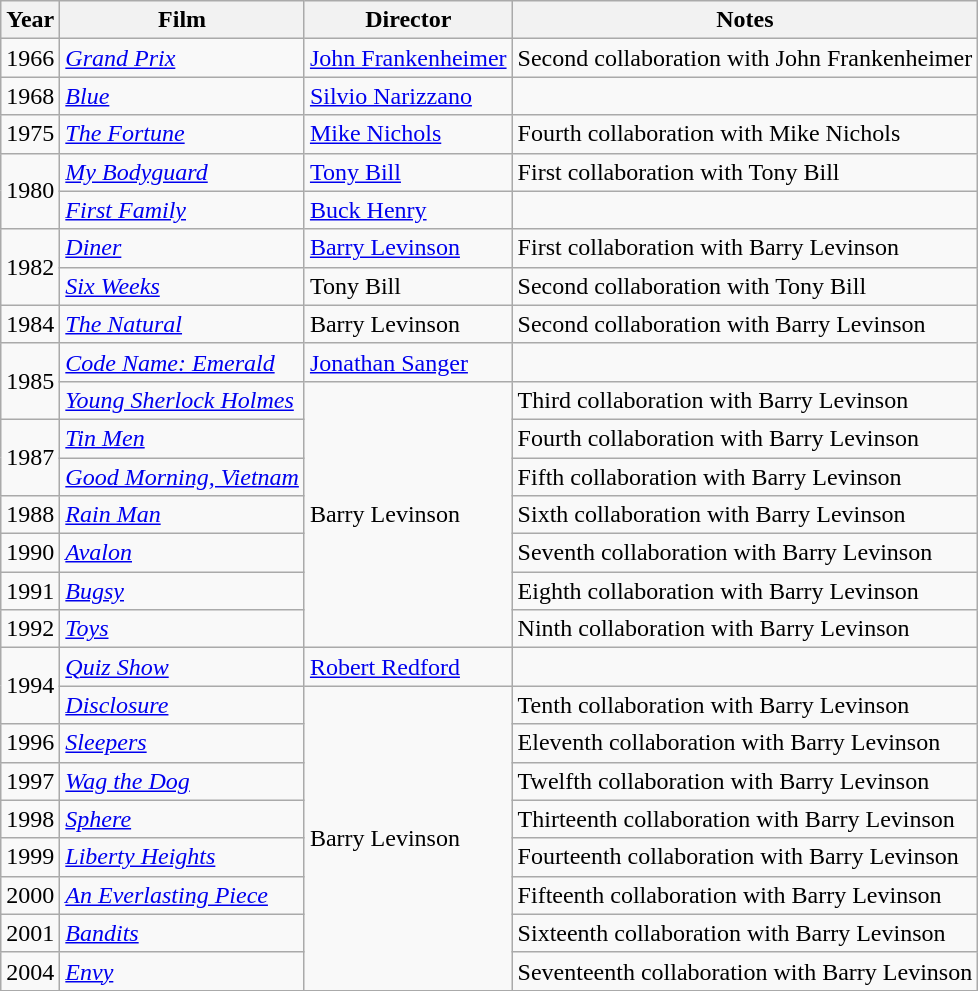<table class="wikitable">
<tr>
<th>Year</th>
<th>Film</th>
<th>Director</th>
<th>Notes</th>
</tr>
<tr>
<td>1966</td>
<td><em><a href='#'>Grand Prix</a></em></td>
<td><a href='#'>John Frankenheimer</a></td>
<td>Second collaboration with John Frankenheimer</td>
</tr>
<tr>
<td>1968</td>
<td><em><a href='#'>Blue</a></em></td>
<td><a href='#'>Silvio Narizzano</a></td>
<td></td>
</tr>
<tr>
<td>1975</td>
<td><em><a href='#'>The Fortune</a></em></td>
<td><a href='#'>Mike Nichols</a></td>
<td>Fourth collaboration with Mike Nichols</td>
</tr>
<tr>
<td rowspan=2>1980</td>
<td><em><a href='#'>My Bodyguard</a></em></td>
<td><a href='#'>Tony Bill</a></td>
<td>First collaboration with Tony Bill</td>
</tr>
<tr>
<td><em><a href='#'>First Family</a></em></td>
<td><a href='#'>Buck Henry</a></td>
<td></td>
</tr>
<tr>
<td rowspan=2>1982</td>
<td><em><a href='#'>Diner</a></em></td>
<td><a href='#'>Barry Levinson</a></td>
<td>First collaboration with Barry Levinson</td>
</tr>
<tr>
<td><em><a href='#'>Six Weeks</a></em></td>
<td>Tony Bill</td>
<td>Second collaboration with Tony Bill</td>
</tr>
<tr>
<td>1984</td>
<td><em><a href='#'>The Natural</a></em></td>
<td>Barry Levinson</td>
<td>Second collaboration with Barry Levinson</td>
</tr>
<tr>
<td rowspan=2>1985</td>
<td><em><a href='#'>Code Name: Emerald</a></em></td>
<td><a href='#'>Jonathan Sanger</a></td>
<td></td>
</tr>
<tr>
<td><em><a href='#'>Young Sherlock Holmes</a></em></td>
<td rowspan=7>Barry Levinson</td>
<td>Third collaboration with Barry Levinson</td>
</tr>
<tr>
<td rowspan=2>1987</td>
<td><em><a href='#'>Tin Men</a></em></td>
<td>Fourth collaboration with Barry Levinson</td>
</tr>
<tr>
<td><em><a href='#'>Good Morning, Vietnam</a></em></td>
<td>Fifth collaboration with Barry Levinson</td>
</tr>
<tr>
<td>1988</td>
<td><em><a href='#'>Rain Man</a></em></td>
<td>Sixth collaboration with Barry Levinson</td>
</tr>
<tr>
<td>1990</td>
<td><em><a href='#'>Avalon</a></em></td>
<td>Seventh collaboration with Barry Levinson</td>
</tr>
<tr>
<td>1991</td>
<td><em><a href='#'>Bugsy</a></em></td>
<td>Eighth collaboration with Barry Levinson</td>
</tr>
<tr>
<td>1992</td>
<td><em><a href='#'>Toys</a></em></td>
<td>Ninth collaboration with Barry Levinson</td>
</tr>
<tr>
<td rowspan=2>1994</td>
<td><em><a href='#'>Quiz Show</a></em></td>
<td><a href='#'>Robert Redford</a></td>
<td></td>
</tr>
<tr>
<td><em><a href='#'>Disclosure</a></em></td>
<td rowspan=8>Barry Levinson</td>
<td>Tenth collaboration with Barry Levinson</td>
</tr>
<tr>
<td>1996</td>
<td><em><a href='#'>Sleepers</a></em></td>
<td>Eleventh collaboration with Barry Levinson</td>
</tr>
<tr>
<td>1997</td>
<td><em><a href='#'>Wag the Dog</a></em></td>
<td>Twelfth collaboration with Barry Levinson</td>
</tr>
<tr>
<td>1998</td>
<td><em><a href='#'>Sphere</a></em></td>
<td>Thirteenth collaboration with Barry Levinson</td>
</tr>
<tr>
<td>1999</td>
<td><em><a href='#'>Liberty Heights</a></em></td>
<td>Fourteenth collaboration with Barry Levinson</td>
</tr>
<tr>
<td>2000</td>
<td><em><a href='#'>An Everlasting Piece</a></em></td>
<td>Fifteenth collaboration with Barry Levinson</td>
</tr>
<tr>
<td>2001</td>
<td><em><a href='#'>Bandits</a></em></td>
<td>Sixteenth collaboration with Barry Levinson</td>
</tr>
<tr>
<td>2004</td>
<td><em><a href='#'>Envy</a></em></td>
<td>Seventeenth collaboration with Barry Levinson</td>
</tr>
</table>
